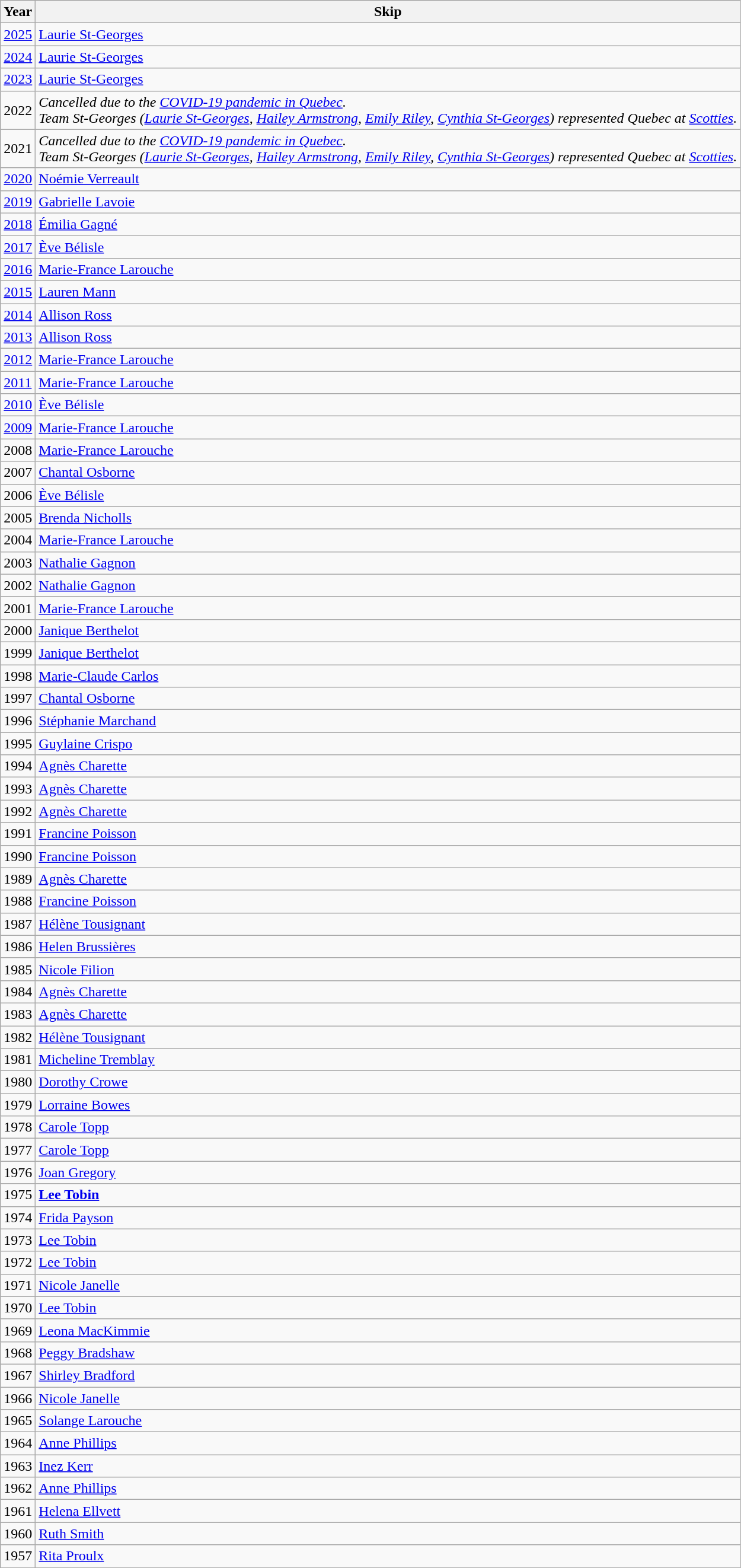<table class="wikitable">
<tr>
<th scope="col">Year</th>
<th scope="col">Skip</th>
</tr>
<tr>
<td><a href='#'>2025</a></td>
<td><a href='#'>Laurie St-Georges</a></td>
</tr>
<tr>
<td><a href='#'>2024</a></td>
<td><a href='#'>Laurie St-Georges</a></td>
</tr>
<tr>
<td><a href='#'>2023</a></td>
<td><a href='#'>Laurie St-Georges</a></td>
</tr>
<tr>
<td>2022</td>
<td colspan="2"><em>Cancelled due to the <a href='#'>COVID-19 pandemic in Quebec</a>. <br> Team St-Georges (<a href='#'>Laurie St-Georges</a>, <a href='#'>Hailey Armstrong</a>, <a href='#'>Emily Riley</a>, <a href='#'>Cynthia St-Georges</a>) represented Quebec at <a href='#'>Scotties</a>.</em></td>
</tr>
<tr>
<td>2021</td>
<td colspan="2"><em>Cancelled due to the <a href='#'>COVID-19 pandemic in Quebec</a>. <br> Team St-Georges (<a href='#'>Laurie St-Georges</a>, <a href='#'>Hailey Armstrong</a>, <a href='#'>Emily Riley</a>, <a href='#'>Cynthia St-Georges</a>) represented Quebec at <a href='#'>Scotties</a>.</em></td>
</tr>
<tr>
<td><a href='#'>2020</a></td>
<td><a href='#'>Noémie Verreault</a></td>
</tr>
<tr>
<td><a href='#'>2019</a></td>
<td><a href='#'>Gabrielle Lavoie</a></td>
</tr>
<tr>
<td><a href='#'>2018</a></td>
<td><a href='#'>Émilia Gagné</a></td>
</tr>
<tr>
<td><a href='#'>2017</a></td>
<td><a href='#'>Ève Bélisle</a></td>
</tr>
<tr>
<td><a href='#'>2016</a></td>
<td><a href='#'>Marie-France Larouche</a></td>
</tr>
<tr>
<td><a href='#'>2015</a></td>
<td><a href='#'>Lauren Mann</a></td>
</tr>
<tr>
<td><a href='#'>2014</a></td>
<td><a href='#'>Allison Ross</a></td>
</tr>
<tr>
<td><a href='#'>2013</a></td>
<td><a href='#'>Allison Ross</a></td>
</tr>
<tr>
<td><a href='#'>2012</a></td>
<td><a href='#'>Marie-France Larouche</a></td>
</tr>
<tr>
<td><a href='#'>2011</a></td>
<td><a href='#'>Marie-France Larouche</a></td>
</tr>
<tr>
<td><a href='#'>2010</a></td>
<td><a href='#'>Ève Bélisle</a></td>
</tr>
<tr>
<td><a href='#'>2009</a></td>
<td><a href='#'>Marie-France Larouche</a></td>
</tr>
<tr>
<td>2008</td>
<td><a href='#'>Marie-France Larouche</a></td>
</tr>
<tr>
<td>2007</td>
<td><a href='#'>Chantal Osborne</a></td>
</tr>
<tr>
<td>2006</td>
<td><a href='#'>Ève Bélisle</a></td>
</tr>
<tr>
<td>2005</td>
<td><a href='#'>Brenda Nicholls</a></td>
</tr>
<tr>
<td>2004</td>
<td><a href='#'>Marie-France Larouche</a></td>
</tr>
<tr>
<td>2003</td>
<td><a href='#'>Nathalie Gagnon</a></td>
</tr>
<tr>
<td>2002</td>
<td><a href='#'>Nathalie Gagnon</a></td>
</tr>
<tr>
<td>2001</td>
<td><a href='#'>Marie-France Larouche</a></td>
</tr>
<tr>
<td>2000</td>
<td><a href='#'>Janique Berthelot</a></td>
</tr>
<tr>
<td>1999</td>
<td><a href='#'>Janique Berthelot</a></td>
</tr>
<tr>
<td>1998</td>
<td><a href='#'>Marie-Claude Carlos</a></td>
</tr>
<tr>
<td>1997</td>
<td><a href='#'>Chantal Osborne</a></td>
</tr>
<tr>
<td>1996</td>
<td><a href='#'>Stéphanie Marchand</a></td>
</tr>
<tr>
<td>1995</td>
<td><a href='#'>Guylaine Crispo</a></td>
</tr>
<tr>
<td>1994</td>
<td><a href='#'>Agnès Charette</a></td>
</tr>
<tr>
<td>1993</td>
<td><a href='#'>Agnès Charette</a></td>
</tr>
<tr>
<td>1992</td>
<td><a href='#'>Agnès Charette</a></td>
</tr>
<tr>
<td>1991</td>
<td><a href='#'>Francine Poisson</a></td>
</tr>
<tr>
<td>1990</td>
<td><a href='#'>Francine Poisson</a></td>
</tr>
<tr>
<td>1989</td>
<td><a href='#'>Agnès Charette</a></td>
</tr>
<tr>
<td>1988</td>
<td><a href='#'>Francine Poisson</a></td>
</tr>
<tr>
<td>1987</td>
<td><a href='#'>Hélène Tousignant</a></td>
</tr>
<tr>
<td>1986</td>
<td><a href='#'>Helen Brussières</a></td>
</tr>
<tr>
<td>1985</td>
<td><a href='#'>Nicole Filion</a></td>
</tr>
<tr>
<td>1984</td>
<td><a href='#'>Agnès Charette</a></td>
</tr>
<tr>
<td>1983</td>
<td><a href='#'>Agnès Charette</a></td>
</tr>
<tr>
<td>1982</td>
<td><a href='#'>Hélène Tousignant</a></td>
</tr>
<tr>
<td>1981</td>
<td><a href='#'>Micheline Tremblay</a></td>
</tr>
<tr>
<td>1980</td>
<td><a href='#'>Dorothy Crowe</a></td>
</tr>
<tr>
<td>1979</td>
<td><a href='#'>Lorraine Bowes</a></td>
</tr>
<tr>
<td>1978</td>
<td><a href='#'>Carole Topp</a></td>
</tr>
<tr>
<td>1977</td>
<td><a href='#'>Carole Topp</a></td>
</tr>
<tr>
<td>1976</td>
<td><a href='#'>Joan Gregory</a></td>
</tr>
<tr>
<td>1975</td>
<td><strong><a href='#'>Lee Tobin</a></strong></td>
</tr>
<tr>
<td>1974</td>
<td><a href='#'>Frida Payson</a></td>
</tr>
<tr>
<td>1973</td>
<td><a href='#'>Lee Tobin</a></td>
</tr>
<tr>
<td>1972</td>
<td><a href='#'>Lee Tobin</a></td>
</tr>
<tr>
<td>1971</td>
<td><a href='#'>Nicole Janelle</a></td>
</tr>
<tr>
<td>1970</td>
<td><a href='#'>Lee Tobin</a></td>
</tr>
<tr>
<td>1969</td>
<td><a href='#'>Leona MacKimmie</a></td>
</tr>
<tr>
<td>1968</td>
<td><a href='#'>Peggy Bradshaw</a></td>
</tr>
<tr>
<td>1967</td>
<td><a href='#'>Shirley Bradford</a></td>
</tr>
<tr>
<td>1966</td>
<td><a href='#'>Nicole Janelle</a></td>
</tr>
<tr>
<td>1965</td>
<td><a href='#'>Solange Larouche</a></td>
</tr>
<tr>
<td>1964</td>
<td><a href='#'>Anne Phillips</a></td>
</tr>
<tr>
<td>1963</td>
<td><a href='#'>Inez Kerr</a></td>
</tr>
<tr>
<td>1962</td>
<td><a href='#'>Anne Phillips</a></td>
</tr>
<tr>
<td>1961</td>
<td><a href='#'>Helena Ellvett</a></td>
</tr>
<tr>
<td>1960</td>
<td><a href='#'>Ruth Smith</a></td>
</tr>
<tr>
<td>1957</td>
<td><a href='#'>Rita Proulx</a></td>
</tr>
</table>
